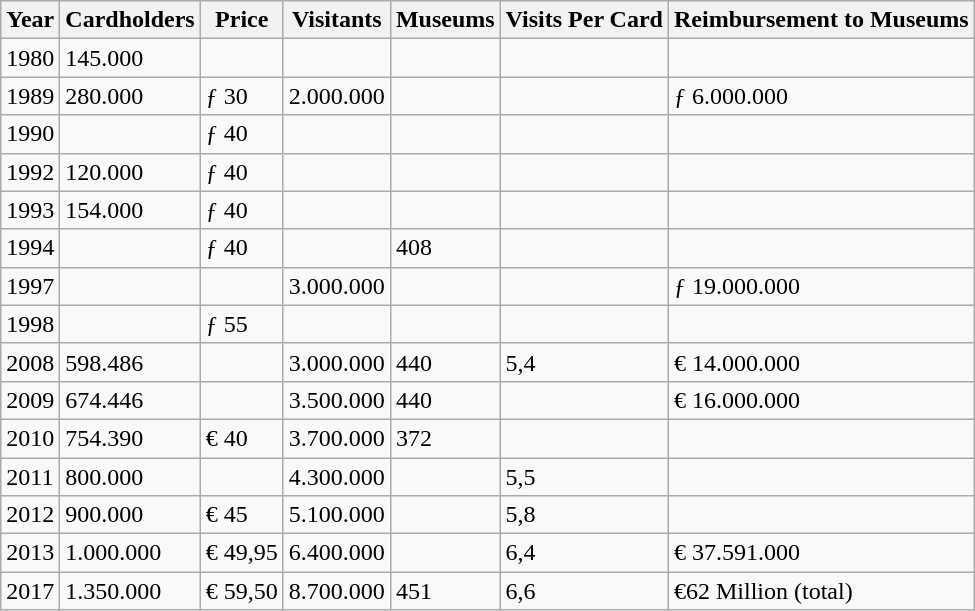<table class="wikitable">
<tr>
<th>Year</th>
<th>Cardholders</th>
<th>Price</th>
<th>Visitants</th>
<th>Museums</th>
<th>Visits Per Card</th>
<th>Reimbursement to Museums</th>
</tr>
<tr>
<td>1980</td>
<td>145.000</td>
<td></td>
<td></td>
<td></td>
<td></td>
<td></td>
</tr>
<tr>
<td>1989</td>
<td>280.000</td>
<td>ƒ 30</td>
<td>2.000.000</td>
<td></td>
<td></td>
<td>ƒ 6.000.000</td>
</tr>
<tr>
<td>1990</td>
<td></td>
<td>ƒ 40</td>
<td></td>
<td></td>
<td></td>
<td></td>
</tr>
<tr>
<td>1992</td>
<td>120.000</td>
<td>ƒ 40</td>
<td></td>
<td></td>
<td></td>
<td></td>
</tr>
<tr>
<td>1993</td>
<td>154.000</td>
<td>ƒ 40</td>
<td></td>
<td></td>
<td></td>
<td></td>
</tr>
<tr>
<td>1994</td>
<td></td>
<td>ƒ 40</td>
<td></td>
<td>408</td>
<td></td>
<td></td>
</tr>
<tr>
<td>1997</td>
<td></td>
<td></td>
<td>3.000.000</td>
<td></td>
<td></td>
<td>ƒ 19.000.000</td>
</tr>
<tr>
<td>1998</td>
<td></td>
<td>ƒ 55</td>
<td></td>
<td></td>
<td></td>
<td></td>
</tr>
<tr>
<td>2008</td>
<td>598.486</td>
<td></td>
<td>3.000.000</td>
<td>440</td>
<td>5,4</td>
<td>€ 14.000.000</td>
</tr>
<tr>
<td>2009</td>
<td>674.446</td>
<td></td>
<td>3.500.000</td>
<td>440</td>
<td></td>
<td>€ 16.000.000</td>
</tr>
<tr>
<td>2010</td>
<td>754.390</td>
<td>€ 40</td>
<td>3.700.000</td>
<td>372</td>
<td></td>
<td></td>
</tr>
<tr>
<td>2011</td>
<td>800.000</td>
<td></td>
<td>4.300.000</td>
<td></td>
<td>5,5</td>
<td></td>
</tr>
<tr>
<td>2012</td>
<td>900.000</td>
<td>€ 45</td>
<td>5.100.000</td>
<td></td>
<td>5,8</td>
<td></td>
</tr>
<tr>
<td>2013</td>
<td>1.000.000</td>
<td>€ 49,95</td>
<td>6.400.000</td>
<td></td>
<td>6,4</td>
<td>€ 37.591.000</td>
</tr>
<tr>
<td>2017</td>
<td>1.350.000</td>
<td>€ 59,50</td>
<td>8.700.000</td>
<td>451</td>
<td>6,6</td>
<td>€62 Million (total)</td>
</tr>
</table>
